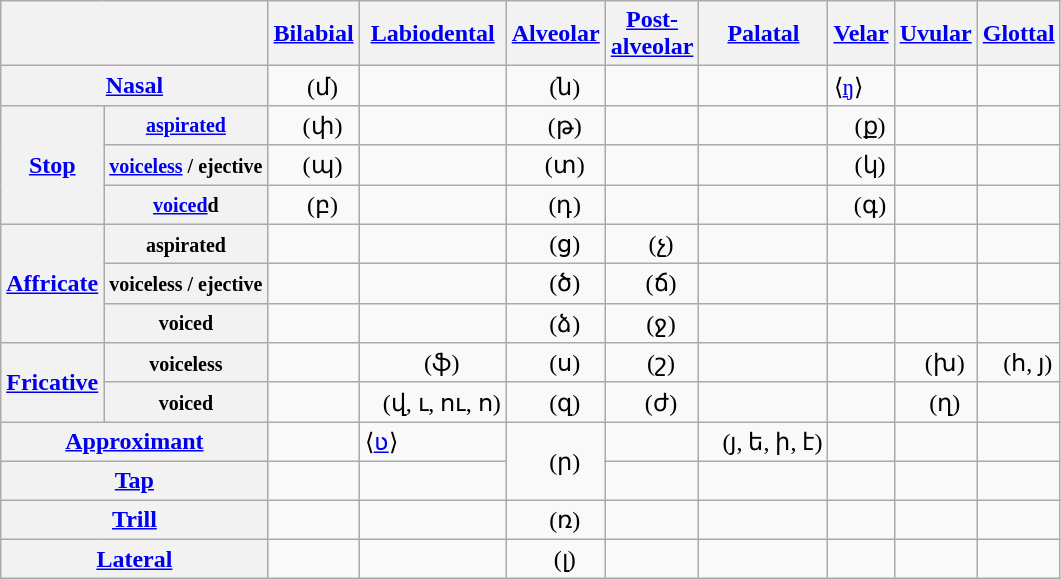<table class="wikitable">
<tr>
<th colspan=2> </th>
<th><a href='#'>Bilabial</a></th>
<th><a href='#'>Labiodental</a></th>
<th><a href='#'>Alveolar</a></th>
<th><a href='#'>Post-<br>alveolar</a></th>
<th><a href='#'>Palatal</a></th>
<th><a href='#'>Velar</a></th>
<th><a href='#'>Uvular</a></th>
<th><a href='#'>Glottal</a></th>
</tr>
<tr>
<th colspan=2><a href='#'>Nasal</a></th>
<td class="nounderlines" style="text-align:center;">   (մ)</td>
<td> </td>
<td class="nounderlines" style="text-align:center;">   (ն)</td>
<td> </td>
<td> </td>
<td>⟨<a href='#'>ŋ</a>⟩</td>
<td> </td>
<td> </td>
</tr>
<tr>
<th rowspan=3><a href='#'>Stop</a></th>
<th><small> <a href='#'>aspirated</a></small></th>
<td class="nounderlines" style="text-align:center;">   (փ)</td>
<td> </td>
<td class="nounderlines" style="text-align:center;">   (թ)</td>
<td> </td>
<td> </td>
<td class="nounderlines" style="text-align:center;">   (ք)</td>
<td> </td>
<td> </td>
</tr>
<tr>
<th><small><a href='#'>voiceless</a> / ejective</small></th>
<td class="nounderlines" style="text-align:center;">   (պ)</td>
<td> </td>
<td class="nounderlines" style="text-align:center;">   (տ)</td>
<td> </td>
<td> </td>
<td class="nounderlines" style="text-align:center;">   (կ)</td>
<td> </td>
<td> </td>
</tr>
<tr>
<th><small><a href='#'>voiced</a>d</small></th>
<td class="nounderlines" style="text-align:center;">   (բ)</td>
<td> </td>
<td class="nounderlines" style="text-align:center;">   (դ)</td>
<td> </td>
<td> </td>
<td class="nounderlines" style="text-align:center;">   (գ)</td>
<td> </td>
<td> </td>
</tr>
<tr>
<th rowspan=3><a href='#'>Affricate</a></th>
<th><small>aspirated</small></th>
<td> </td>
<td> </td>
<td class="nounderlines" style="text-align:center;">   (ց)</td>
<td class="nounderlines" style="text-align:center;">   (չ)</td>
<td> </td>
<td> </td>
<td> </td>
<td> </td>
</tr>
<tr>
<th><small>voiceless / ejective</small></th>
<td> </td>
<td> </td>
<td class="nounderlines" style="text-align:center;">   (ծ)</td>
<td class="nounderlines" style="text-align:center;">   (ճ)</td>
<td> </td>
<td> </td>
<td> </td>
<td> </td>
</tr>
<tr>
<th><small>voiced</small></th>
<td> </td>
<td> </td>
<td class="nounderlines" style="text-align:center;">   (ձ)</td>
<td class="nounderlines" style="text-align:center;">   (ջ)</td>
<td> </td>
<td> </td>
<td> </td>
<td> </td>
</tr>
<tr>
<th rowspan=2><a href='#'>Fricative</a></th>
<th><small>voiceless</small></th>
<td> </td>
<td class="nounderlines" style="text-align:center;">   (ֆ)</td>
<td class="nounderlines" style="text-align:center;">   (ս)</td>
<td class="nounderlines" style="text-align:center;">   (շ)</td>
<td> </td>
<td> </td>
<td class="nounderlines" style="text-align:center;">   (խ)</td>
<td class="nounderlines" style="text-align:center;">   (հ, յ)</td>
</tr>
<tr>
<th><small>voiced</small></th>
<td> </td>
<td class="nounderlines" style="text-align:center;">   (վ, ւ, ու, ո)</td>
<td class="nounderlines" style="text-align:center;">   (զ)</td>
<td class="nounderlines" style="text-align:center;">   (ժ)</td>
<td> </td>
<td> </td>
<td class="nounderlines" style="text-align:center;">   (ղ)</td>
<td> </td>
</tr>
<tr>
<th colspan=2><a href='#'>Approximant</a></th>
<td> </td>
<td>⟨<a href='#'>ʋ</a>⟩</td>
<td rowspan=2 align=center>   (ր)</td>
<td> </td>
<td class="nounderlines" style="text-align:center;">   (յ, ե, ի, է)</td>
<td> </td>
<td> </td>
<td> </td>
</tr>
<tr>
<th colspan=2><a href='#'>Tap</a></th>
<td> </td>
<td> </td>
<td> </td>
<td> </td>
<td> </td>
<td> </td>
<td> </td>
</tr>
<tr>
<th colspan=2><a href='#'>Trill</a></th>
<td> </td>
<td> </td>
<td class="nounderlines" style="text-align:center;">   (ռ)</td>
<td> </td>
<td> </td>
<td> </td>
<td> </td>
<td> </td>
</tr>
<tr>
<th colspan=2><a href='#'>Lateral</a></th>
<td> </td>
<td> </td>
<td class="nounderlines" style="text-align:center;">   (լ)</td>
<td> </td>
<td> </td>
<td> </td>
<td> </td>
<td> </td>
</tr>
</table>
